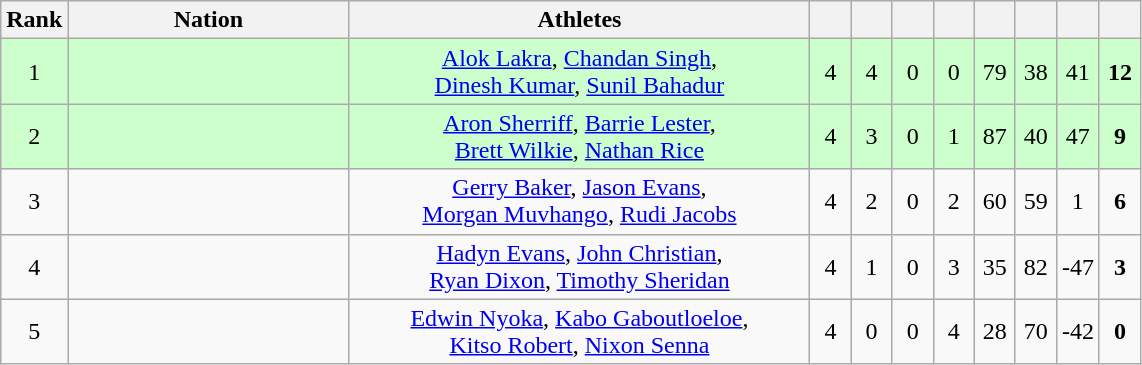<table class=wikitable style="text-align:center">
<tr>
<th width=20>Rank</th>
<th width=180>Nation</th>
<th width=300>Athletes</th>
<th width=20></th>
<th width=20></th>
<th width=20></th>
<th width=20></th>
<th width=20></th>
<th width=20></th>
<th width=20></th>
<th width=20></th>
</tr>
<tr bgcolor="#ccffcc">
<td>1</td>
<td align=left></td>
<td><a href='#'>Alok Lakra</a>, <a href='#'>Chandan Singh</a>,<br> <a href='#'>Dinesh Kumar</a>, <a href='#'>Sunil Bahadur</a></td>
<td>4</td>
<td>4</td>
<td>0</td>
<td>0</td>
<td>79</td>
<td>38</td>
<td>41</td>
<td><strong>12</strong></td>
</tr>
<tr bgcolor="#ccffcc">
<td>2</td>
<td align=left></td>
<td><a href='#'>Aron Sherriff</a>, <a href='#'>Barrie Lester</a>,<br> <a href='#'>Brett Wilkie</a>, <a href='#'>Nathan Rice</a></td>
<td>4</td>
<td>3</td>
<td>0</td>
<td>1</td>
<td>87</td>
<td>40</td>
<td>47</td>
<td><strong>9</strong></td>
</tr>
<tr>
<td>3</td>
<td align=left></td>
<td><a href='#'>Gerry Baker</a>, <a href='#'>Jason Evans</a>,<br> <a href='#'>Morgan Muvhango</a>, <a href='#'>Rudi Jacobs</a></td>
<td>4</td>
<td>2</td>
<td>0</td>
<td>2</td>
<td>60</td>
<td>59</td>
<td>1</td>
<td><strong>6</strong></td>
</tr>
<tr>
<td>4</td>
<td align=left></td>
<td><a href='#'>Hadyn Evans</a>, <a href='#'>John Christian</a>,<br> <a href='#'>Ryan Dixon</a>, <a href='#'>Timothy Sheridan</a></td>
<td>4</td>
<td>1</td>
<td>0</td>
<td>3</td>
<td>35</td>
<td>82</td>
<td>-47</td>
<td><strong>3</strong></td>
</tr>
<tr>
<td>5</td>
<td align=left></td>
<td><a href='#'>Edwin Nyoka</a>, <a href='#'>Kabo Gaboutloeloe</a>,<br> <a href='#'>Kitso Robert</a>, <a href='#'>Nixon Senna</a></td>
<td>4</td>
<td>0</td>
<td>0</td>
<td>4</td>
<td>28</td>
<td>70</td>
<td>-42</td>
<td><strong>0</strong></td>
</tr>
</table>
